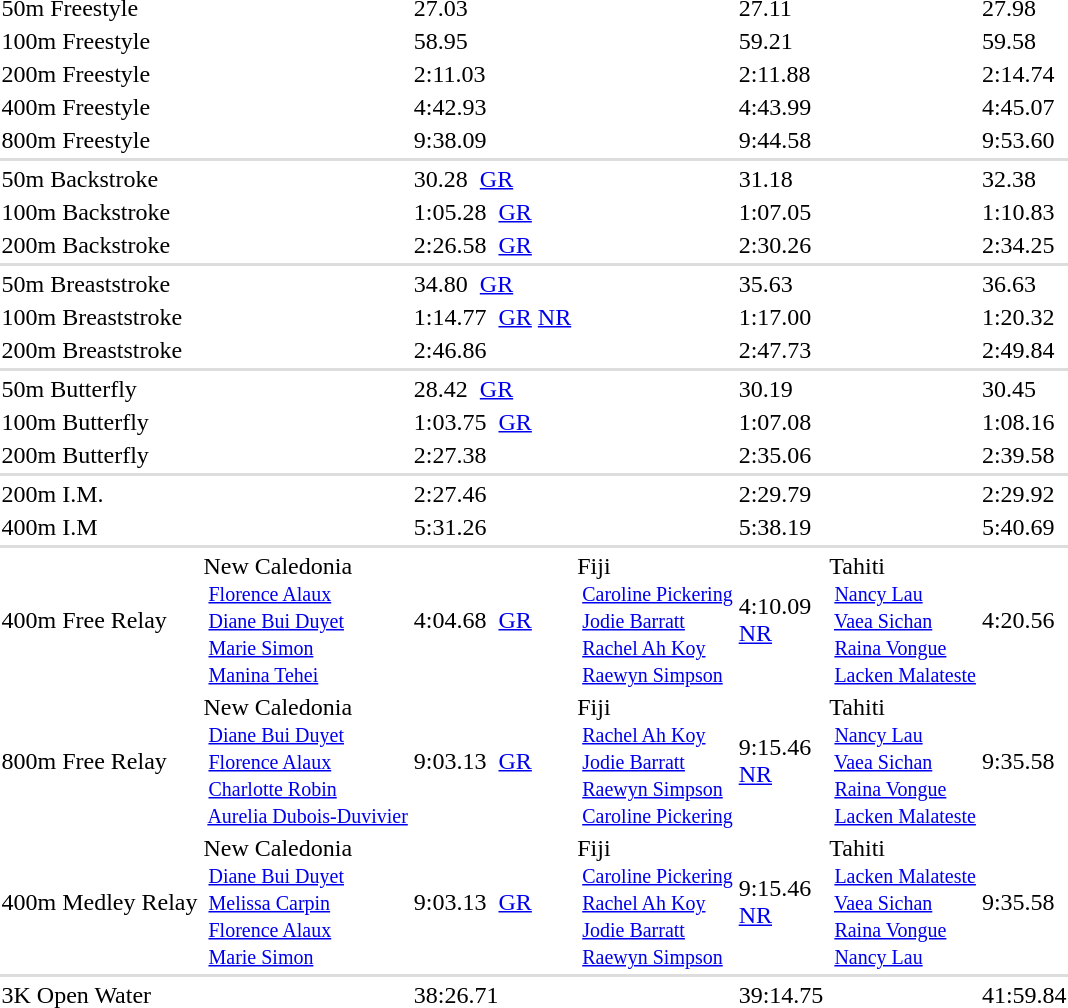<table>
<tr>
<td>50m Freestyle</td>
<td></td>
<td>27.03</td>
<td></td>
<td>27.11</td>
<td></td>
<td>27.98</td>
</tr>
<tr>
<td>100m Freestyle</td>
<td></td>
<td>58.95</td>
<td></td>
<td>59.21</td>
<td></td>
<td>59.58</td>
</tr>
<tr>
<td>200m Freestyle</td>
<td></td>
<td>2:11.03</td>
<td></td>
<td>2:11.88</td>
<td></td>
<td>2:14.74</td>
</tr>
<tr>
<td>400m Freestyle</td>
<td></td>
<td>4:42.93</td>
<td></td>
<td>4:43.99</td>
<td></td>
<td>4:45.07</td>
</tr>
<tr>
<td>800m Freestyle</td>
<td></td>
<td>9:38.09</td>
<td></td>
<td>9:44.58</td>
<td></td>
<td>9:53.60</td>
</tr>
<tr bgcolor=#DDDDDD>
<td colspan=7></td>
</tr>
<tr>
<td>50m Backstroke</td>
<td></td>
<td>30.28  <a href='#'>GR</a></td>
<td></td>
<td>31.18</td>
<td></td>
<td>32.38</td>
</tr>
<tr>
<td>100m Backstroke</td>
<td></td>
<td>1:05.28  <a href='#'>GR</a></td>
<td></td>
<td>1:07.05</td>
<td></td>
<td>1:10.83</td>
</tr>
<tr>
<td>200m Backstroke</td>
<td></td>
<td>2:26.58  <a href='#'>GR</a></td>
<td></td>
<td>2:30.26</td>
<td></td>
<td>2:34.25</td>
</tr>
<tr bgcolor=#DDDDDD>
<td colspan=7></td>
</tr>
<tr>
<td>50m Breaststroke</td>
<td></td>
<td>34.80  <a href='#'>GR</a></td>
<td></td>
<td>35.63</td>
<td></td>
<td>36.63</td>
</tr>
<tr>
<td>100m Breaststroke</td>
<td></td>
<td>1:14.77  <a href='#'>GR</a> <a href='#'>NR</a></td>
<td></td>
<td>1:17.00</td>
<td></td>
<td>1:20.32</td>
</tr>
<tr>
<td>200m Breaststroke</td>
<td></td>
<td>2:46.86</td>
<td></td>
<td>2:47.73</td>
<td></td>
<td>2:49.84</td>
</tr>
<tr bgcolor=#DDDDDD>
<td colspan=7></td>
</tr>
<tr>
<td>50m Butterfly</td>
<td></td>
<td>28.42  <a href='#'>GR</a></td>
<td></td>
<td>30.19</td>
<td></td>
<td>30.45</td>
</tr>
<tr>
<td>100m Butterfly</td>
<td></td>
<td>1:03.75  <a href='#'>GR</a></td>
<td></td>
<td>1:07.08</td>
<td></td>
<td>1:08.16</td>
</tr>
<tr>
<td>200m Butterfly</td>
<td></td>
<td>2:27.38</td>
<td></td>
<td>2:35.06</td>
<td></td>
<td>2:39.58</td>
</tr>
<tr bgcolor=#DDDDDD>
<td colspan=7></td>
</tr>
<tr>
<td>200m I.M.</td>
<td></td>
<td>2:27.46</td>
<td></td>
<td>2:29.79</td>
<td></td>
<td>2:29.92</td>
</tr>
<tr>
<td>400m I.M</td>
<td></td>
<td>5:31.26</td>
<td></td>
<td>5:38.19</td>
<td></td>
<td>5:40.69</td>
</tr>
<tr bgcolor=#DDDDDD>
<td colspan=7></td>
</tr>
<tr>
<td>400m Free Relay</td>
<td> New Caledonia <br> <small> <a href='#'>Florence Alaux</a> <br> <a href='#'>Diane Bui Duyet</a> <br> <a href='#'>Marie Simon</a> <br> <a href='#'>Manina Tehei</a></small></td>
<td>4:04.68  <a href='#'>GR</a></td>
<td> Fiji <br> <small> <a href='#'>Caroline Pickering</a> <br> <a href='#'>Jodie Barratt</a> <br> <a href='#'>Rachel Ah Koy</a> <br> <a href='#'>Raewyn Simpson</a></small></td>
<td>4:10.09 <br><a href='#'>NR</a></td>
<td> Tahiti <br> <small> <a href='#'>Nancy Lau</a> <br> <a href='#'>Vaea Sichan</a> <br> <a href='#'>Raina Vongue</a> <br> <a href='#'>Lacken Malateste</a></small></td>
<td>4:20.56</td>
</tr>
<tr>
<td>800m Free Relay</td>
<td> New Caledonia <br> <small> <a href='#'>Diane Bui Duyet</a> <br> <a href='#'>Florence Alaux</a> <br> <a href='#'>Charlotte Robin</a> <br> <a href='#'>Aurelia Dubois-Duvivier</a></small></td>
<td>9:03.13  <a href='#'>GR</a></td>
<td> Fiji <br> <small> <a href='#'>Rachel Ah Koy</a> <br> <a href='#'>Jodie Barratt</a> <br> <a href='#'>Raewyn Simpson</a> <br> <a href='#'>Caroline Pickering</a></small></td>
<td>9:15.46 <br><a href='#'>NR</a></td>
<td> Tahiti <br> <small> <a href='#'>Nancy Lau</a> <br> <a href='#'>Vaea Sichan</a> <br> <a href='#'>Raina Vongue</a> <br> <a href='#'>Lacken Malateste</a></small></td>
<td>9:35.58</td>
</tr>
<tr>
<td>400m Medley Relay</td>
<td> New Caledonia <br> <small> <a href='#'>Diane Bui Duyet</a> <br> <a href='#'>Melissa Carpin</a> <br> <a href='#'>Florence Alaux</a> <br> <a href='#'>Marie Simon</a></small></td>
<td>9:03.13  <a href='#'>GR</a></td>
<td> Fiji <br> <small> <a href='#'>Caroline Pickering</a> <br> <a href='#'>Rachel Ah Koy</a> <br> <a href='#'>Jodie Barratt</a> <br> <a href='#'>Raewyn Simpson</a></small></td>
<td>9:15.46 <br><a href='#'>NR</a></td>
<td> Tahiti <br> <small> <a href='#'>Lacken Malateste</a> <br> <a href='#'>Vaea Sichan</a> <br> <a href='#'>Raina Vongue</a> <br> <a href='#'>Nancy Lau</a></small></td>
<td>9:35.58</td>
</tr>
<tr bgcolor=#DDDDDD>
<td colspan=7></td>
</tr>
<tr>
<td>3K Open Water</td>
<td></td>
<td>38:26.71</td>
<td></td>
<td>39:14.75</td>
<td></td>
<td>41:59.84</td>
</tr>
<tr>
</tr>
</table>
